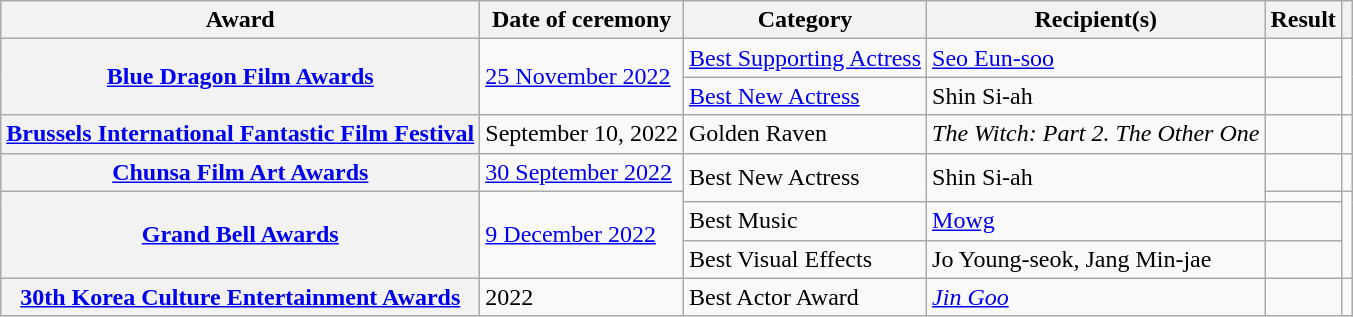<table class="wikitable plainrowheaders sortable">
<tr>
<th scope="col">Award</th>
<th scope="col">Date of ceremony</th>
<th scope="col">Category</th>
<th scope="col">Recipient(s)</th>
<th scope="col">Result</th>
<th scope="col" class="unsortable"></th>
</tr>
<tr>
<th scope="row"  rowspan="2"><a href='#'>Blue Dragon Film Awards</a></th>
<td rowspan="2"><a href='#'>25 November 2022</a></td>
<td><a href='#'>Best Supporting Actress</a></td>
<td><a href='#'>Seo Eun-soo</a></td>
<td></td>
<td rowspan="2"></td>
</tr>
<tr>
<td><a href='#'>Best New Actress</a></td>
<td>Shin Si-ah</td>
<td></td>
</tr>
<tr>
<th scope="row"><a href='#'>Brussels International Fantastic Film Festival</a></th>
<td>September 10, 2022</td>
<td>Golden Raven</td>
<td><em>The Witch: Part 2. The Other One</em></td>
<td></td>
<td></td>
</tr>
<tr>
<th scope="row"><a href='#'>Chunsa Film Art Awards</a></th>
<td><a href='#'>30 September 2022</a></td>
<td rowspan="2">Best New Actress</td>
<td rowspan="2">Shin Si-ah</td>
<td></td>
<td></td>
</tr>
<tr>
<th scope="row"  rowspan="3"><a href='#'>Grand Bell Awards</a></th>
<td rowspan="3"><a href='#'>9 December 2022</a></td>
<td></td>
<td rowspan="3"></td>
</tr>
<tr>
<td>Best Music</td>
<td><a href='#'>Mowg</a></td>
<td></td>
</tr>
<tr>
<td>Best Visual Effects</td>
<td>Jo Young-seok, Jang Min-jae</td>
<td></td>
</tr>
<tr>
<th scope="row"><a href='#'>30th Korea Culture Entertainment Awards</a></th>
<td>2022</td>
<td>Best Actor Award</td>
<td><em><a href='#'>Jin Goo</a></em></td>
<td></td>
<td></td>
</tr>
</table>
